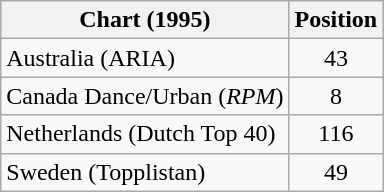<table class="wikitable sortable">
<tr>
<th>Chart (1995)</th>
<th>Position</th>
</tr>
<tr>
<td align="left">Australia (ARIA)</td>
<td align="center">43</td>
</tr>
<tr>
<td align="left">Canada Dance/Urban (<em>RPM</em>)</td>
<td align="center">8</td>
</tr>
<tr>
<td align="left">Netherlands (Dutch Top 40)</td>
<td align="center">116</td>
</tr>
<tr>
<td align="left">Sweden (Topplistan)</td>
<td align="center">49</td>
</tr>
</table>
